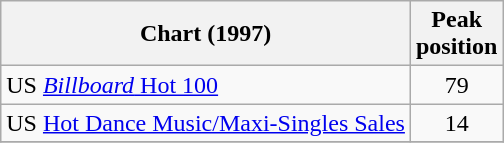<table Class = "wikitable">
<tr>
<th>Chart (1997)</th>
<th>Peak<br>position</th>
</tr>
<tr>
<td>US <a href='#'><em>Billboard</em> Hot 100</a></td>
<td align = "center">79</td>
</tr>
<tr>
<td>US <a href='#'>Hot Dance Music/Maxi-Singles Sales</a></td>
<td align = "center">14</td>
</tr>
<tr>
</tr>
</table>
